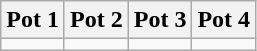<table class="wikitable">
<tr>
<th width=25%>Pot 1</th>
<th width=25%>Pot 2</th>
<th width=25%>Pot 3</th>
<th width=25%>Pot 4</th>
</tr>
<tr>
<td valign=top></td>
<td valign=top></td>
<td valign=top></td>
<td valign=top></td>
</tr>
</table>
